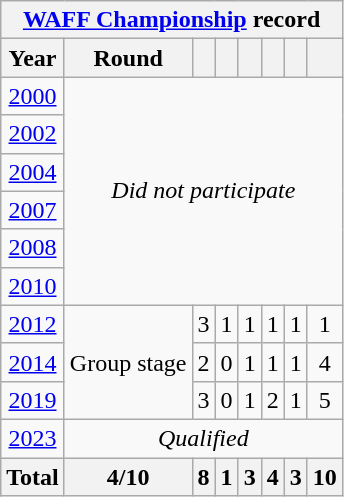<table class="wikitable" style="text-align: center;">
<tr>
<th colspan=9><a href='#'>WAFF Championship</a> record</th>
</tr>
<tr>
<th>Year</th>
<th>Round</th>
<th></th>
<th></th>
<th></th>
<th></th>
<th></th>
<th></th>
</tr>
<tr>
<td> <a href='#'>2000</a></td>
<td rowspan=6 colspan=8><em>Did not participate</em></td>
</tr>
<tr>
<td> <a href='#'>2002</a></td>
</tr>
<tr>
<td> <a href='#'>2004</a></td>
</tr>
<tr>
<td> <a href='#'>2007</a></td>
</tr>
<tr>
<td> <a href='#'>2008</a></td>
</tr>
<tr>
<td> <a href='#'>2010</a></td>
</tr>
<tr>
<td> <a href='#'>2012</a></td>
<td rowspan=3>Group stage</td>
<td>3</td>
<td>1</td>
<td>1</td>
<td>1</td>
<td>1</td>
<td>1</td>
</tr>
<tr>
<td> <a href='#'>2014</a></td>
<td>2</td>
<td>0</td>
<td>1</td>
<td>1</td>
<td>1</td>
<td>4</td>
</tr>
<tr>
<td> <a href='#'>2019</a></td>
<td>3</td>
<td>0</td>
<td>1</td>
<td>2</td>
<td>1</td>
<td>5</td>
</tr>
<tr>
<td> <a href='#'>2023</a></td>
<td colspan=7><em>Qualified</em></td>
</tr>
<tr>
<th>Total</th>
<th>4/10</th>
<th>8</th>
<th>1</th>
<th>3</th>
<th>4</th>
<th>3</th>
<th>10</th>
</tr>
</table>
